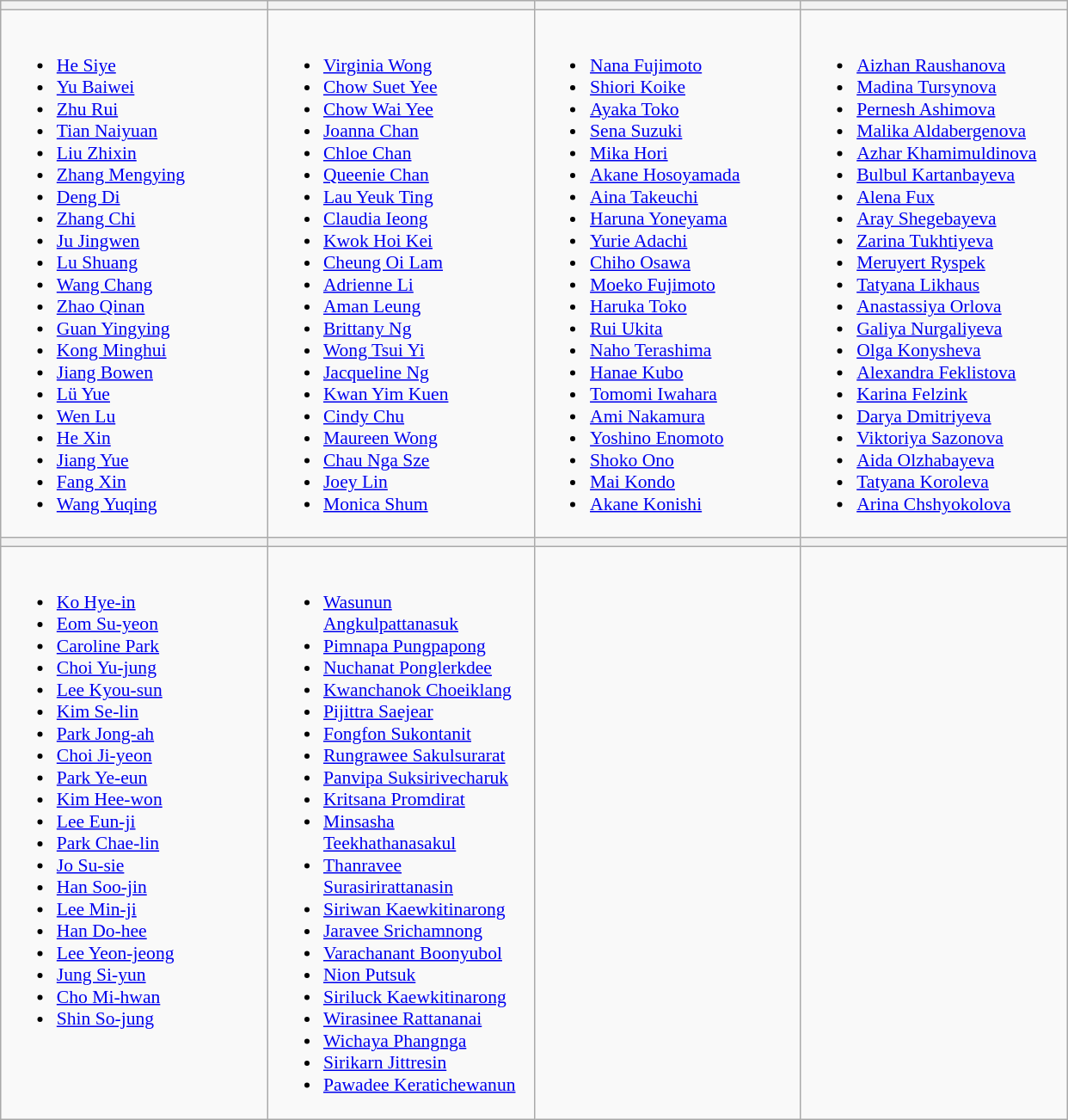<table class="wikitable" style="font-size:90%">
<tr>
<th width=200></th>
<th width=200></th>
<th width=200></th>
<th width=200></th>
</tr>
<tr>
<td valign=top><br><ul><li><a href='#'>He Siye</a></li><li><a href='#'>Yu Baiwei</a></li><li><a href='#'>Zhu Rui</a></li><li><a href='#'>Tian Naiyuan</a></li><li><a href='#'>Liu Zhixin</a></li><li><a href='#'>Zhang Mengying</a></li><li><a href='#'>Deng Di</a></li><li><a href='#'>Zhang Chi</a></li><li><a href='#'>Ju Jingwen</a></li><li><a href='#'>Lu Shuang</a></li><li><a href='#'>Wang Chang</a></li><li><a href='#'>Zhao Qinan</a></li><li><a href='#'>Guan Yingying</a></li><li><a href='#'>Kong Minghui</a></li><li><a href='#'>Jiang Bowen</a></li><li><a href='#'>Lü Yue</a></li><li><a href='#'>Wen Lu</a></li><li><a href='#'>He Xin</a></li><li><a href='#'>Jiang Yue</a></li><li><a href='#'>Fang Xin</a></li><li><a href='#'>Wang Yuqing</a></li></ul></td>
<td valign=top><br><ul><li><a href='#'>Virginia Wong</a></li><li><a href='#'>Chow Suet Yee</a></li><li><a href='#'>Chow Wai Yee</a></li><li><a href='#'>Joanna Chan</a></li><li><a href='#'>Chloe Chan</a></li><li><a href='#'>Queenie Chan</a></li><li><a href='#'>Lau Yeuk Ting</a></li><li><a href='#'>Claudia Ieong</a></li><li><a href='#'>Kwok Hoi Kei</a></li><li><a href='#'>Cheung Oi Lam</a></li><li><a href='#'>Adrienne Li</a></li><li><a href='#'>Aman Leung</a></li><li><a href='#'>Brittany Ng</a></li><li><a href='#'>Wong Tsui Yi</a></li><li><a href='#'>Jacqueline Ng</a></li><li><a href='#'>Kwan Yim Kuen</a></li><li><a href='#'>Cindy Chu</a></li><li><a href='#'>Maureen Wong</a></li><li><a href='#'>Chau Nga Sze</a></li><li><a href='#'>Joey Lin</a></li><li><a href='#'>Monica Shum</a></li></ul></td>
<td valign=top><br><ul><li><a href='#'>Nana Fujimoto</a></li><li><a href='#'>Shiori Koike</a></li><li><a href='#'>Ayaka Toko</a></li><li><a href='#'>Sena Suzuki</a></li><li><a href='#'>Mika Hori</a></li><li><a href='#'>Akane Hosoyamada</a></li><li><a href='#'>Aina Takeuchi</a></li><li><a href='#'>Haruna Yoneyama</a></li><li><a href='#'>Yurie Adachi</a></li><li><a href='#'>Chiho Osawa</a></li><li><a href='#'>Moeko Fujimoto</a></li><li><a href='#'>Haruka Toko</a></li><li><a href='#'>Rui Ukita</a></li><li><a href='#'>Naho Terashima</a></li><li><a href='#'>Hanae Kubo</a></li><li><a href='#'>Tomomi Iwahara</a></li><li><a href='#'>Ami Nakamura</a></li><li><a href='#'>Yoshino Enomoto</a></li><li><a href='#'>Shoko Ono</a></li><li><a href='#'>Mai Kondo</a></li><li><a href='#'>Akane Konishi</a></li></ul></td>
<td valign=top><br><ul><li><a href='#'>Aizhan Raushanova</a></li><li><a href='#'>Madina Tursynova</a></li><li><a href='#'>Pernesh Ashimova</a></li><li><a href='#'>Malika Aldabergenova</a></li><li><a href='#'>Azhar Khamimuldinova</a></li><li><a href='#'>Bulbul Kartanbayeva</a></li><li><a href='#'>Alena Fux</a></li><li><a href='#'>Aray Shegebayeva</a></li><li><a href='#'>Zarina Tukhtiyeva</a></li><li><a href='#'>Meruyert Ryspek</a></li><li><a href='#'>Tatyana Likhaus</a></li><li><a href='#'>Anastassiya Orlova</a></li><li><a href='#'>Galiya Nurgaliyeva</a></li><li><a href='#'>Olga Konysheva</a></li><li><a href='#'>Alexandra Feklistova</a></li><li><a href='#'>Karina Felzink</a></li><li><a href='#'>Darya Dmitriyeva</a></li><li><a href='#'>Viktoriya Sazonova</a></li><li><a href='#'>Aida Olzhabayeva</a></li><li><a href='#'>Tatyana Koroleva</a></li><li><a href='#'>Arina Chshyokolova</a></li></ul></td>
</tr>
<tr>
<th></th>
<th></th>
<th></th>
<th></th>
</tr>
<tr>
<td valign=top><br><ul><li><a href='#'>Ko Hye-in</a></li><li><a href='#'>Eom Su-yeon</a></li><li><a href='#'>Caroline Park</a></li><li><a href='#'>Choi Yu-jung</a></li><li><a href='#'>Lee Kyou-sun</a></li><li><a href='#'>Kim Se-lin</a></li><li><a href='#'>Park Jong-ah</a></li><li><a href='#'>Choi Ji-yeon</a></li><li><a href='#'>Park Ye-eun</a></li><li><a href='#'>Kim Hee-won</a></li><li><a href='#'>Lee Eun-ji</a></li><li><a href='#'>Park Chae-lin</a></li><li><a href='#'>Jo Su-sie</a></li><li><a href='#'>Han Soo-jin</a></li><li><a href='#'>Lee Min-ji</a></li><li><a href='#'>Han Do-hee</a></li><li><a href='#'>Lee Yeon-jeong</a></li><li><a href='#'>Jung Si-yun</a></li><li><a href='#'>Cho Mi-hwan</a></li><li><a href='#'>Shin So-jung</a></li></ul></td>
<td valign=top><br><ul><li><a href='#'>Wasunun Angkulpattanasuk</a></li><li><a href='#'>Pimnapa Pungpapong</a></li><li><a href='#'>Nuchanat Ponglerkdee</a></li><li><a href='#'>Kwanchanok Choeiklang</a></li><li><a href='#'>Pijittra Saejear</a></li><li><a href='#'>Fongfon Sukontanit</a></li><li><a href='#'>Rungrawee Sakulsurarat</a></li><li><a href='#'>Panvipa Suksirivecharuk</a></li><li><a href='#'>Kritsana Promdirat</a></li><li><a href='#'>Minsasha Teekhathanasakul</a></li><li><a href='#'>Thanravee Surasirirattanasin</a></li><li><a href='#'>Siriwan Kaewkitinarong</a></li><li><a href='#'>Jaravee Srichamnong</a></li><li><a href='#'>Varachanant Boonyubol</a></li><li><a href='#'>Nion Putsuk</a></li><li><a href='#'>Siriluck Kaewkitinarong</a></li><li><a href='#'>Wirasinee Rattananai</a></li><li><a href='#'>Wichaya Phangnga</a></li><li><a href='#'>Sirikarn Jittresin</a></li><li><a href='#'>Pawadee Keratichewanun</a></li></ul></td>
<td valign=top></td>
<td valign=top></td>
</tr>
</table>
